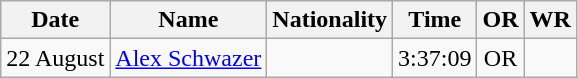<table class=wikitable style=text-align:center>
<tr>
<th>Date</th>
<th>Name</th>
<th>Nationality</th>
<th>Time</th>
<th>OR</th>
<th>WR</th>
</tr>
<tr>
<td>22 August</td>
<td><a href='#'>Alex Schwazer</a></td>
<td align=left></td>
<td>3:37:09</td>
<td>OR</td>
<td></td>
</tr>
</table>
